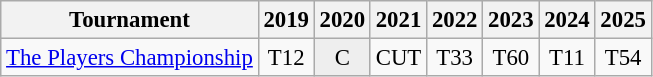<table class="wikitable" style="font-size:95%;text-align:center;">
<tr>
<th>Tournament</th>
<th>2019</th>
<th>2020</th>
<th>2021</th>
<th>2022</th>
<th>2023</th>
<th>2024</th>
<th>2025</th>
</tr>
<tr>
<td align=left><a href='#'>The Players Championship</a></td>
<td>T12</td>
<td style="background:#eeeeee;">C</td>
<td>CUT</td>
<td>T33</td>
<td>T60</td>
<td>T11</td>
<td>T54</td>
</tr>
</table>
